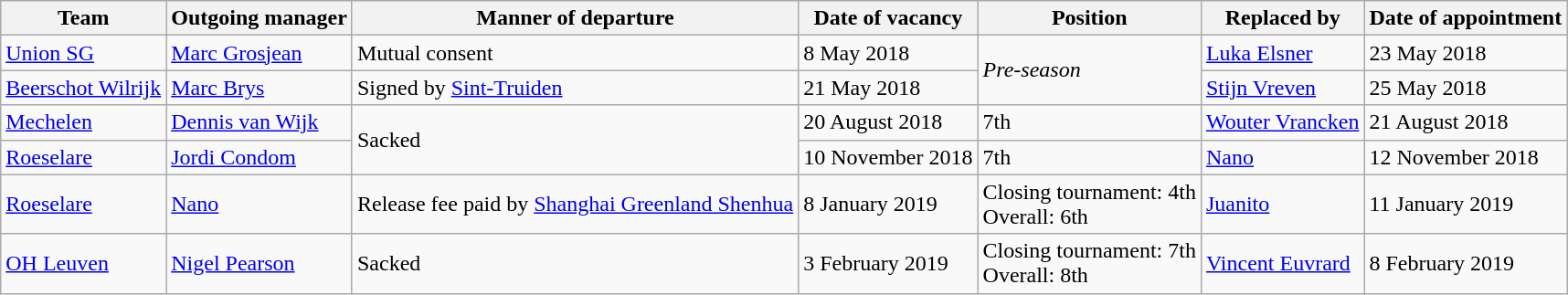<table class="wikitable">
<tr>
<th>Team</th>
<th>Outgoing manager</th>
<th>Manner of departure</th>
<th>Date of vacancy</th>
<th>Position</th>
<th>Replaced by</th>
<th>Date of appointment</th>
</tr>
<tr>
<td><a href='#'>Union SG</a></td>
<td> <a href='#'>Marc Grosjean</a></td>
<td>Mutual consent</td>
<td>8 May 2018</td>
<td rowspan=2><em>Pre-season</em></td>
<td> <a href='#'>Luka Elsner</a></td>
<td>23 May 2018</td>
</tr>
<tr>
<td><a href='#'>Beerschot Wilrijk</a></td>
<td> <a href='#'>Marc Brys</a></td>
<td>Signed by <a href='#'>Sint-Truiden</a></td>
<td>21 May 2018</td>
<td> <a href='#'>Stijn Vreven</a></td>
<td>25 May 2018</td>
</tr>
<tr>
<td><a href='#'>Mechelen</a></td>
<td> <a href='#'>Dennis van Wijk</a></td>
<td rowspan=2>Sacked</td>
<td>20 August 2018</td>
<td>7th</td>
<td> <a href='#'>Wouter Vrancken</a></td>
<td>21 August 2018</td>
</tr>
<tr>
<td><a href='#'>Roeselare</a></td>
<td> <a href='#'>Jordi Condom</a></td>
<td>10 November 2018</td>
<td>7th</td>
<td> <a href='#'>Nano</a></td>
<td>12 November 2018</td>
</tr>
<tr>
<td><a href='#'>Roeselare</a></td>
<td> <a href='#'>Nano</a></td>
<td>Release fee paid by <a href='#'>Shanghai Greenland Shenhua</a></td>
<td>8 January 2019 </td>
<td>Closing tournament: 4th<br>Overall: 6th</td>
<td> <a href='#'>Juanito</a></td>
<td>11 January 2019 </td>
</tr>
<tr>
<td><a href='#'>OH Leuven</a></td>
<td> <a href='#'>Nigel Pearson</a></td>
<td>Sacked</td>
<td>3 February 2019 </td>
<td>Closing tournament: 7th<br>Overall: 8th</td>
<td> <a href='#'>Vincent Euvrard</a></td>
<td>8 February 2019 </td>
</tr>
</table>
